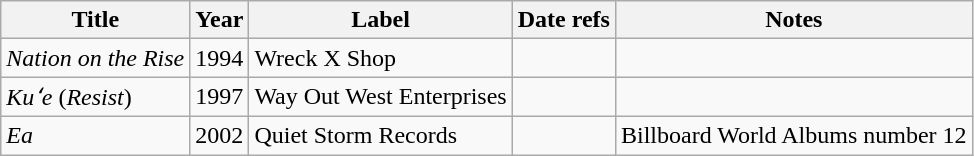<table class="wikitable">
<tr>
<th>Title</th>
<th>Year</th>
<th>Label</th>
<th>Date refs</th>
<th>Notes</th>
</tr>
<tr>
<td><em>Nation on the Rise</em></td>
<td>1994</td>
<td>Wreck X Shop</td>
<td></td>
<td></td>
</tr>
<tr>
<td><em>Kuʻe</em> (<em>Resist</em>)</td>
<td>1997</td>
<td>Way Out West Enterprises</td>
<td></td>
<td></td>
</tr>
<tr>
<td><em>Ea</em></td>
<td>2002</td>
<td>Quiet Storm Records</td>
<td></td>
<td>Billboard World Albums number 12</td>
</tr>
</table>
